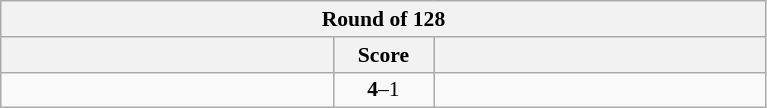<table class="wikitable" style="text-align: center; font-size:90% ">
<tr>
<th colspan=3>Round of 128</th>
</tr>
<tr>
<th width=215></th>
<th width=60>Score</th>
<th width=215></th>
</tr>
<tr>
<td align=left><strong></strong></td>
<td><strong>4</strong>–1</td>
<td align=left></td>
</tr>
</table>
